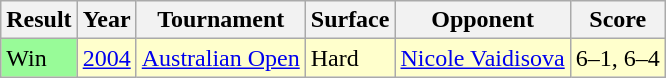<table class="sortable wikitable">
<tr>
<th>Result</th>
<th>Year</th>
<th>Tournament</th>
<th>Surface</th>
<th>Opponent</th>
<th class="unsortable">Score</th>
</tr>
<tr style="background:#ffc;">
<td style="background:#98fb98;">Win</td>
<td><a href='#'>2004</a></td>
<td><a href='#'>Australian Open</a></td>
<td>Hard</td>
<td> <a href='#'>Nicole Vaidisova</a></td>
<td>6–1, 6–4</td>
</tr>
</table>
